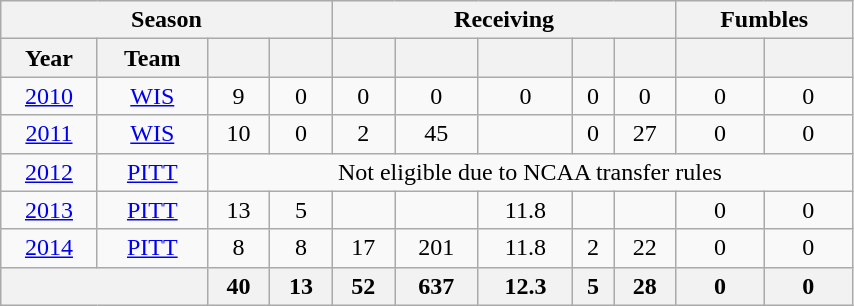<table class= "wikitable sortable" float="left" border="1" style="text-align:center; width:45%;">
<tr>
<th colspan=4>Season</th>
<th colspan=5>Receiving</th>
<th colspan=2>Fumbles</th>
</tr>
<tr>
<th>Year</th>
<th>Team</th>
<th></th>
<th></th>
<th></th>
<th></th>
<th></th>
<th></th>
<th></th>
<th></th>
<th></th>
</tr>
<tr>
<td><a href='#'>2010</a></td>
<td><a href='#'>WIS</a></td>
<td>9</td>
<td>0</td>
<td>0</td>
<td>0</td>
<td>0</td>
<td>0</td>
<td>0</td>
<td>0</td>
<td>0</td>
</tr>
<tr>
<td><a href='#'>2011</a></td>
<td><a href='#'>WIS</a></td>
<td>10</td>
<td>0</td>
<td>2</td>
<td>45</td>
<td></td>
<td>0</td>
<td>27</td>
<td>0</td>
<td>0</td>
</tr>
<tr>
<td><a href='#'>2012</a></td>
<td><a href='#'>PITT</a></td>
<td colspan=11>Not eligible due to NCAA transfer rules</td>
</tr>
<tr>
<td><a href='#'>2013</a></td>
<td><a href='#'>PITT</a></td>
<td>13</td>
<td>5</td>
<td></td>
<td></td>
<td>11.8</td>
<td></td>
<td></td>
<td>0</td>
<td>0</td>
</tr>
<tr>
<td><a href='#'>2014</a></td>
<td><a href='#'>PITT</a></td>
<td>8</td>
<td>8</td>
<td>17</td>
<td>201</td>
<td>11.8</td>
<td>2</td>
<td>22</td>
<td>0</td>
<td>0</td>
</tr>
<tr class="sortbottom" style="background:#eee;">
<th colspan="2"></th>
<th>40</th>
<th>13</th>
<th>52</th>
<th>637</th>
<th>12.3</th>
<th>5</th>
<th>28</th>
<th>0</th>
<th>0</th>
</tr>
</table>
